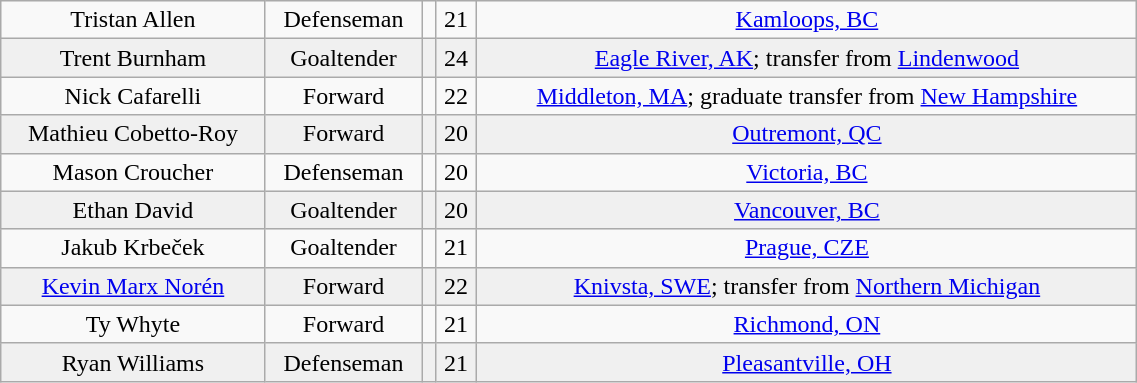<table class="wikitable" width="60%">
<tr align="center" bgcolor="">
<td>Tristan Allen</td>
<td>Defenseman</td>
<td></td>
<td>21</td>
<td><a href='#'>Kamloops, BC</a></td>
</tr>
<tr align="center" bgcolor="f0f0f0">
<td>Trent Burnham</td>
<td>Goaltender</td>
<td></td>
<td>24</td>
<td><a href='#'>Eagle River, AK</a>; transfer from <a href='#'>Lindenwood</a></td>
</tr>
<tr align="center" bgcolor="">
<td>Nick Cafarelli</td>
<td>Forward</td>
<td></td>
<td>22</td>
<td><a href='#'>Middleton, MA</a>; graduate transfer from <a href='#'>New Hampshire</a></td>
</tr>
<tr align="center" bgcolor="f0f0f0">
<td>Mathieu Cobetto-Roy</td>
<td>Forward</td>
<td></td>
<td>20</td>
<td><a href='#'>Outremont, QC</a></td>
</tr>
<tr align="center" bgcolor="">
<td>Mason Croucher</td>
<td>Defenseman</td>
<td></td>
<td>20</td>
<td><a href='#'>Victoria, BC</a></td>
</tr>
<tr align="center" bgcolor="f0f0f0">
<td>Ethan David</td>
<td>Goaltender</td>
<td></td>
<td>20</td>
<td><a href='#'>Vancouver, BC</a></td>
</tr>
<tr align="center" bgcolor="">
<td>Jakub Krbeček</td>
<td>Goaltender</td>
<td></td>
<td>21</td>
<td><a href='#'>Prague, CZE</a></td>
</tr>
<tr align="center" bgcolor="f0f0f0">
<td><a href='#'>Kevin Marx Norén</a></td>
<td>Forward</td>
<td></td>
<td>22</td>
<td><a href='#'>Knivsta, SWE</a>; transfer from <a href='#'>Northern Michigan</a></td>
</tr>
<tr align="center" bgcolor="">
<td>Ty Whyte</td>
<td>Forward</td>
<td></td>
<td>21</td>
<td><a href='#'>Richmond, ON</a></td>
</tr>
<tr align="center" bgcolor="f0f0f0">
<td>Ryan Williams</td>
<td>Defenseman</td>
<td></td>
<td>21</td>
<td><a href='#'>Pleasantville, OH</a></td>
</tr>
</table>
